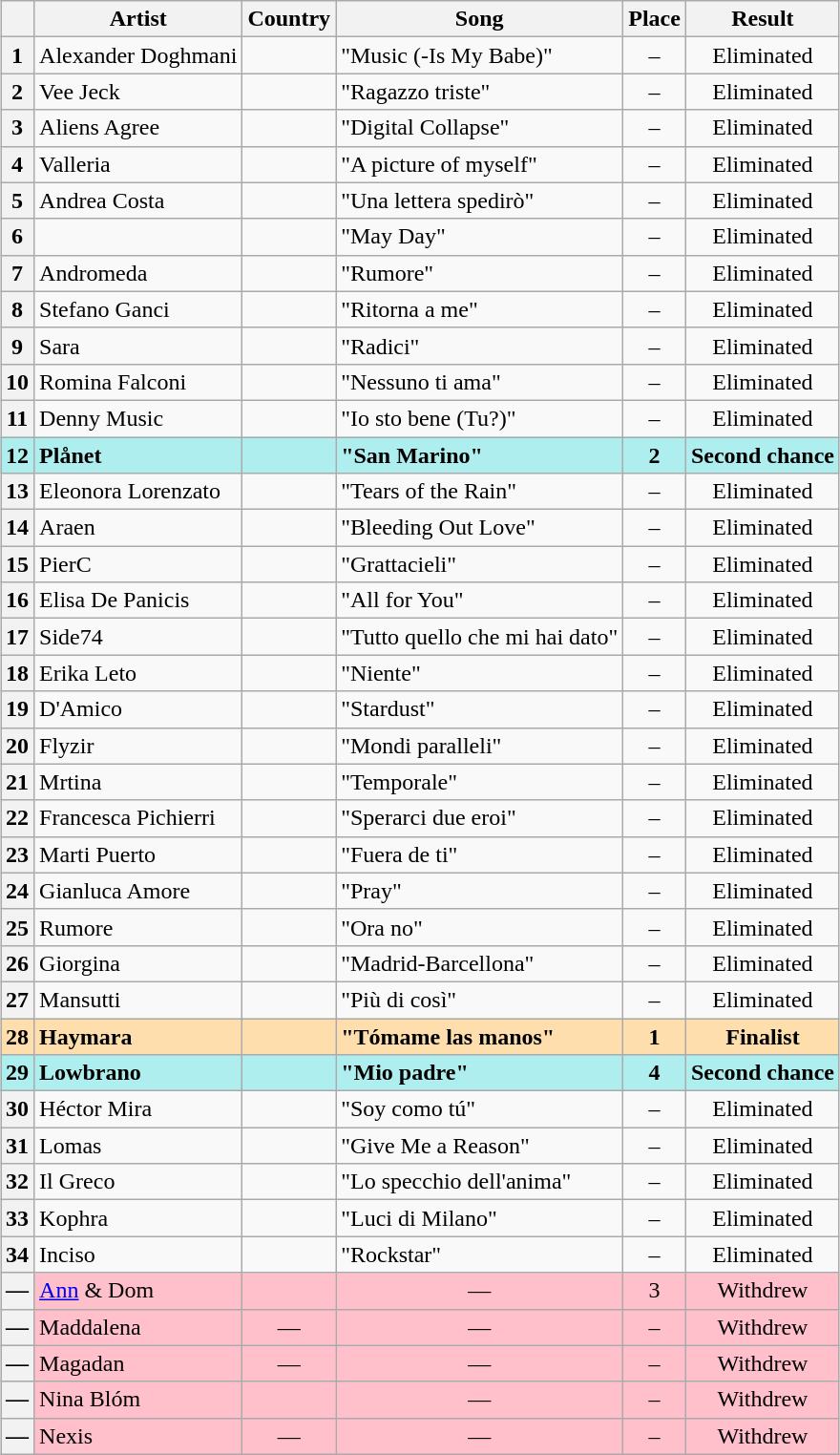<table class="sortable wikitable plainrowheaders" style="margin: 1em auto 1em auto; text-align:center;">
<tr>
<th></th>
<th>Artist</th>
<th>Country</th>
<th>Song</th>
<th>Place</th>
<th>Result</th>
</tr>
<tr>
<th scope="row" style="text-align:center;">1</th>
<td align="left">Alexander Doghmani</td>
<td align="left"></td>
<td align="left">"Music (-Is My Babe)"</td>
<td data-sort-value="5">–</td>
<td data-sort-value="5">Eliminated</td>
</tr>
<tr>
<th scope="row" style="text-align:center;">2</th>
<td align="left">Vee Jeck</td>
<td align="left"></td>
<td align="left">"Ragazzo triste"</td>
<td data-sort-value="5">–</td>
<td data-sort-value="5">Eliminated</td>
</tr>
<tr>
<th scope="row" style="text-align:center;">3</th>
<td align="left">Aliens Agree</td>
<td align="left"></td>
<td align="left">"Digital Collapse"</td>
<td data-sort-value="5">–</td>
<td data-sort-value="5">Eliminated</td>
</tr>
<tr>
<th scope="row" style="text-align:center;">4</th>
<td align="left">Valleria</td>
<td align="left"></td>
<td align="left">"A picture of myself"</td>
<td data-sort-value="5">–</td>
<td data-sort-value="5">Eliminated</td>
</tr>
<tr>
<th scope="row" style="text-align:center;">5</th>
<td align="left">Andrea Costa</td>
<td align="left"></td>
<td align="left">"Una lettera spedirò"</td>
<td data-sort-value="5">–</td>
<td data-sort-value="5">Eliminated</td>
</tr>
<tr>
<th scope="row" style="text-align:center;">6</th>
<td align="left"></td>
<td align="left"></td>
<td align="left">"May Day"</td>
<td data-sort-value="5">–</td>
<td data-sort-value="5">Eliminated</td>
</tr>
<tr>
<th scope="row" style="text-align:center;">7</th>
<td align="left">Andromeda</td>
<td align="left"></td>
<td align="left">"Rumore"</td>
<td data-sort-value="5">–</td>
<td data-sort-value="5">Eliminated</td>
</tr>
<tr>
<th scope="row" style="text-align:center;">8</th>
<td align="left">Stefano Ganci</td>
<td align="left"></td>
<td align="left">"Ritorna a me"</td>
<td data-sort-value="5">–</td>
<td data-sort-value="5">Eliminated</td>
</tr>
<tr>
<th scope="row" style="text-align:center;">9</th>
<td align="left">Sara</td>
<td align="left"></td>
<td align="left">"Radici"</td>
<td data-sort-value="5">–</td>
<td data-sort-value="5">Eliminated</td>
</tr>
<tr>
<th scope="row" style="text-align:center;">10</th>
<td align="left">Romina Falconi</td>
<td align="left"></td>
<td align="left">"Nessuno ti ama"</td>
<td data-sort-value="5">–</td>
<td data-sort-value="5">Eliminated</td>
</tr>
<tr>
<th scope="row" style="text-align:center;">11</th>
<td align="left">Denny Music</td>
<td align="left"></td>
<td align="left">"Io sto bene (Tu?)"</td>
<td data-sort-value="5">–</td>
<td data-sort-value="5">Eliminated</td>
</tr>
<tr style="font-weight:bold; background:paleturquoise;">
<th scope="row" style="text-align:center; font-weight:bold; background:paleturquoise;">12</th>
<td align="left">Plånet</td>
<td align="left"></td>
<td align="left">"San Marino"</td>
<td>2</td>
<td data-sort-value="2">Second chance</td>
</tr>
<tr>
<th scope="row" style="text-align:center;">13</th>
<td align="left">Eleonora Lorenzato</td>
<td align="left"></td>
<td align="left">"Tears of the Rain"</td>
<td data-sort-value="5">–</td>
<td data-sort-value="5">Eliminated</td>
</tr>
<tr>
<th scope="row" style="text-align:center;">14</th>
<td align="left">Araen</td>
<td align="left"></td>
<td align="left">"Bleeding Out Love"</td>
<td data-sort-value="5">–</td>
<td data-sort-value="5">Eliminated</td>
</tr>
<tr>
<th scope="row" style="text-align:center;">15</th>
<td align="left">PierC</td>
<td align="left"></td>
<td align="left">"Grattacieli"</td>
<td data-sort-value="5">–</td>
<td data-sort-value="5">Eliminated</td>
</tr>
<tr>
<th scope="row" style="text-align:center;">16</th>
<td align="left">Elisa De Panicis</td>
<td align="left"></td>
<td align="left">"All for You"</td>
<td data-sort-value="5">–</td>
<td data-sort-value="5">Eliminated</td>
</tr>
<tr>
<th scope="row" style="text-align:center;">17</th>
<td align="left">Side74</td>
<td align="left"></td>
<td align="left">"Tutto quello che mi hai dato"</td>
<td data-sort-value="5">–</td>
<td data-sort-value="5">Eliminated</td>
</tr>
<tr>
<th scope="row" style="text-align:center;">18</th>
<td align="left">Erika Leto</td>
<td align="left"></td>
<td align="left">"Niente"</td>
<td data-sort-value="5">–</td>
<td data-sort-value="5">Eliminated</td>
</tr>
<tr>
<th scope="row" style="text-align:center;">19</th>
<td align="left">D'Amico</td>
<td align="left"></td>
<td align="left">"Stardust"</td>
<td data-sort-value="5">–</td>
<td data-sort-value="5">Eliminated</td>
</tr>
<tr>
<th scope="row" style="text-align:center;">20</th>
<td align="left">Flyzir</td>
<td align="left"></td>
<td align="left">"Mondi paralleli"</td>
<td data-sort-value="5">–</td>
<td data-sort-value="5">Eliminated</td>
</tr>
<tr>
<th scope="row" style="text-align:center;">21</th>
<td align="left">Mrtina</td>
<td align="left"></td>
<td align="left">"Temporale"</td>
<td data-sort-value="5">–</td>
<td data-sort-value="5">Eliminated</td>
</tr>
<tr>
<th scope="row" style="text-align:center;">22</th>
<td align="left">Francesca Pichierri</td>
<td align="left"></td>
<td align="left">"Sperarci due eroi"</td>
<td data-sort-value="5">–</td>
<td data-sort-value="5">Eliminated</td>
</tr>
<tr>
<th scope="row" style="text-align:center;">23</th>
<td align="left">Marti Puerto</td>
<td align="left"></td>
<td align="left">"Fuera de ti"</td>
<td data-sort-value="5">–</td>
<td data-sort-value="5">Eliminated</td>
</tr>
<tr>
<th scope="row" style="text-align:center;">24</th>
<td align="left">Gianluca Amore</td>
<td align="left"></td>
<td align="left">"Pray"</td>
<td data-sort-value="5">–</td>
<td data-sort-value="5">Eliminated</td>
</tr>
<tr>
<th scope="row" style="text-align:center;">25</th>
<td align="left">Rumore</td>
<td align="left"></td>
<td align="left">"Ora no"</td>
<td data-sort-value="5">–</td>
<td data-sort-value="5">Eliminated</td>
</tr>
<tr>
<th scope="row" style="text-align:center;">26</th>
<td align="left">Giorgina</td>
<td align="left"></td>
<td align="left">"Madrid-Barcellona"</td>
<td data-sort-value="5">–</td>
<td data-sort-value="5">Eliminated</td>
</tr>
<tr>
<th scope="row" style="text-align:center;">27</th>
<td align="left">Mansutti</td>
<td align="left"></td>
<td align="left">"Più di così"</td>
<td data-sort-value="5">–</td>
<td data-sort-value="5">Eliminated</td>
</tr>
<tr style="font-weight:bold; background:navajowhite;">
<th scope="row" style="text-align:center; font-weight:bold; background:navajowhite;">28</th>
<td align="left">Haymara</td>
<td align="left"></td>
<td align="left">"Tómame las manos"</td>
<td>1</td>
<td data-sort-value="1">Finalist</td>
</tr>
<tr style="font-weight:bold; background:paleturquoise;">
<th scope="row" style="text-align:center; font-weight:bold; background:paleturquoise;">29</th>
<td align="left">Lowbrano</td>
<td align="left"></td>
<td align="left">"Mio padre"</td>
<td>4</td>
<td data-sort-value="2">Second chance</td>
</tr>
<tr>
<th scope="row" style="text-align:center;">30</th>
<td align="left">Héctor Mira</td>
<td align="left"></td>
<td align="left">"Soy como tú"</td>
<td data-sort-value="5">–</td>
<td data-sort-value="5">Eliminated</td>
</tr>
<tr>
<th scope="row" style="text-align:center;">31</th>
<td align="left">Lomas</td>
<td align="left"></td>
<td align="left">"Give Me a Reason"</td>
<td data-sort-value="5">–</td>
<td data-sort-value="5">Eliminated</td>
</tr>
<tr>
<th scope="row" style="text-align:center;">32</th>
<td align="left">Il Greco</td>
<td align="left"></td>
<td align="left">"Lo specchio dell'anima"</td>
<td data-sort-value="5">–</td>
<td data-sort-value="5">Eliminated</td>
</tr>
<tr>
<th scope="row" style="text-align:center;">33</th>
<td align="left">Kophra</td>
<td align="left"></td>
<td align="left">"Luci di Milano"</td>
<td data-sort-value="5">–</td>
<td data-sort-value="5">Eliminated</td>
</tr>
<tr>
<th scope="row" style="text-align:center;">34</th>
<td align="left">Inciso</td>
<td align="left"></td>
<td align="left">"Rockstar"</td>
<td data-sort-value="5">–</td>
<td data-sort-value="5">Eliminated</td>
</tr>
<tr class=sortbottom style="background:pink;">
<th scope="row" style="text-align:center;">—</th>
<td align="left"><a href='#'>Ann</a> & Dom</td>
<td align="left"></td>
<td scope="row" style="text-align:center;">—</td>
<td data-sort-value="5">3</td>
<td data-sort-value="6">Withdrew</td>
</tr>
<tr class=sortbottom style="background:pink;">
<th scope="row" style="text-align:center;">—</th>
<td align="left">Maddalena</td>
<td>—</td>
<td>—</td>
<td data-sort-value="5">–</td>
<td data-sort-value="6">Withdrew</td>
</tr>
<tr class=sortbottom style="background:pink;">
<th scope="row" style="text-align:center;">—</th>
<td align="left">Magadan</td>
<td>—</td>
<td>—</td>
<td data-sort-value="5">–</td>
<td data-sort-value="6">Withdrew</td>
</tr>
<tr class=sortbottom style="background:pink;">
<th scope="row" style="text-align:center;">—</th>
<td align="left">Nina Blóm</td>
<td align="left"></td>
<td>—</td>
<td data-sort-value="5">–</td>
<td data-sort-value="6">Withdrew</td>
</tr>
<tr class=sortbottom style="background:pink;">
<th scope="row" style="text-align:center;">—</th>
<td align="left">Nexis</td>
<td>—</td>
<td>—</td>
<td data-sort-value="5">–</td>
<td data-sort-value="6">Withdrew</td>
</tr>
</table>
